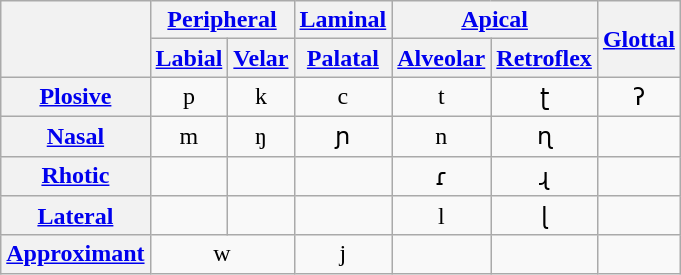<table class="IPA wikitable" style="text-align: center;">
<tr>
<th rowspan="2"></th>
<th colspan="2"><a href='#'>Peripheral</a></th>
<th><a href='#'>Laminal</a></th>
<th colspan="2"><a href='#'>Apical</a></th>
<th rowspan="2"><a href='#'>Glottal</a></th>
</tr>
<tr>
<th><a href='#'>Labial</a></th>
<th><a href='#'>Velar</a></th>
<th><a href='#'>Palatal</a></th>
<th><a href='#'>Alveolar</a></th>
<th><a href='#'>Retroflex</a></th>
</tr>
<tr>
<th><a href='#'>Plosive</a></th>
<td>p</td>
<td>k</td>
<td>c</td>
<td>t</td>
<td>ʈ</td>
<td>ʔ</td>
</tr>
<tr>
<th><a href='#'>Nasal</a></th>
<td>m</td>
<td>ŋ</td>
<td>ɲ</td>
<td>n</td>
<td>ɳ</td>
<td></td>
</tr>
<tr>
<th><a href='#'>Rhotic</a></th>
<td></td>
<td></td>
<td></td>
<td>ɾ</td>
<td>ɻ</td>
<td></td>
</tr>
<tr>
<th><a href='#'>Lateral</a></th>
<td></td>
<td></td>
<td></td>
<td>l</td>
<td>ɭ</td>
<td></td>
</tr>
<tr>
<th><a href='#'>Approximant</a></th>
<td colspan="2">w</td>
<td>j</td>
<td></td>
<td></td>
<td></td>
</tr>
</table>
